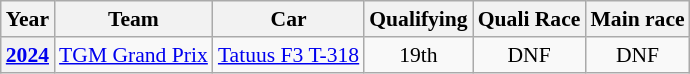<table class="wikitable" style="text-align:center; font-size:90%">
<tr>
<th>Year</th>
<th>Team</th>
<th>Car</th>
<th>Qualifying</th>
<th>Quali Race</th>
<th>Main race</th>
</tr>
<tr>
<th><a href='#'>2024</a></th>
<td align="left"> <a href='#'>TGM Grand Prix</a></td>
<td align="left"><a href='#'>Tatuus F3 T-318</a></td>
<td>19th</td>
<td>DNF</td>
<td>DNF</td>
</tr>
</table>
